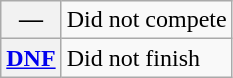<table class="wikitable">
<tr>
<th scope="row">—</th>
<td>Did not compete</td>
</tr>
<tr>
<th scope="row"><a href='#'>DNF</a></th>
<td>Did not finish</td>
</tr>
</table>
